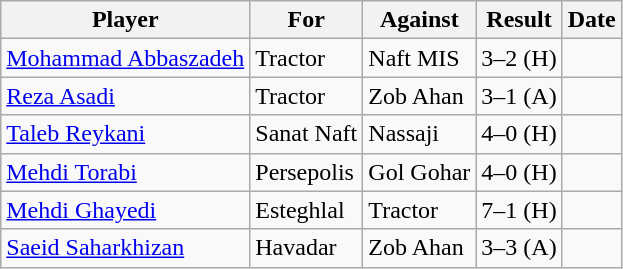<table class="wikitable sortable">
<tr>
<th>Player</th>
<th>For</th>
<th>Against</th>
<th align=center>Result</th>
<th>Date</th>
</tr>
<tr>
<td> <a href='#'>Mohammad Abbaszadeh</a></td>
<td>Tractor</td>
<td>Naft MIS</td>
<td align=center>3–2 (H)</td>
<td></td>
</tr>
<tr>
<td> <a href='#'>Reza Asadi</a></td>
<td>Tractor</td>
<td>Zob Ahan</td>
<td align=center>3–1 (A)</td>
<td></td>
</tr>
<tr>
<td> <a href='#'>Taleb Reykani</a></td>
<td>Sanat Naft</td>
<td>Nassaji</td>
<td align=center>4–0 (H)</td>
<td></td>
</tr>
<tr>
<td> <a href='#'>Mehdi Torabi</a></td>
<td>Persepolis</td>
<td>Gol Gohar</td>
<td align=center>4–0 (H)</td>
<td></td>
</tr>
<tr>
<td> <a href='#'>Mehdi Ghayedi</a></td>
<td>Esteghlal</td>
<td>Tractor</td>
<td align=center>7–1 (H)</td>
<td></td>
</tr>
<tr>
<td> <a href='#'>Saeid Saharkhizan</a></td>
<td>Havadar</td>
<td>Zob Ahan</td>
<td align=center>3–3 (A)</td>
<td></td>
</tr>
</table>
